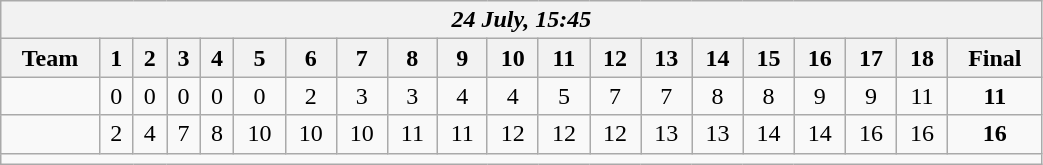<table class=wikitable style="text-align:center; width: 55%">
<tr>
<th colspan=20><em>24 July, 15:45</em></th>
</tr>
<tr>
<th>Team</th>
<th>1</th>
<th>2</th>
<th>3</th>
<th>4</th>
<th>5</th>
<th>6</th>
<th>7</th>
<th>8</th>
<th>9</th>
<th>10</th>
<th>11</th>
<th>12</th>
<th>13</th>
<th>14</th>
<th>15</th>
<th>16</th>
<th>17</th>
<th>18</th>
<th>Final</th>
</tr>
<tr>
<td align=left></td>
<td>0</td>
<td>0</td>
<td>0</td>
<td>0</td>
<td>0</td>
<td>2</td>
<td>3</td>
<td>3</td>
<td>4</td>
<td>4</td>
<td>5</td>
<td>7</td>
<td>7</td>
<td>8</td>
<td>8</td>
<td>9</td>
<td>9</td>
<td>11</td>
<td><strong>11</strong></td>
</tr>
<tr>
<td align=left><strong></strong></td>
<td>2</td>
<td>4</td>
<td>7</td>
<td>8</td>
<td>10</td>
<td>10</td>
<td>10</td>
<td>11</td>
<td>11</td>
<td>12</td>
<td>12</td>
<td>12</td>
<td>13</td>
<td>13</td>
<td>14</td>
<td>14</td>
<td>16</td>
<td>16</td>
<td><strong>16</strong></td>
</tr>
<tr>
<td colspan=20></td>
</tr>
</table>
